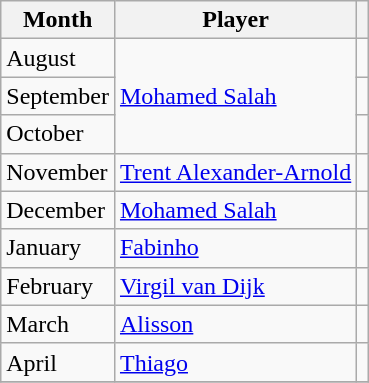<table class="wikitable" style="text-align:left">
<tr>
<th>Month</th>
<th>Player</th>
<th></th>
</tr>
<tr>
<td>August</td>
<td rowspan=3> <a href='#'>Mohamed Salah</a></td>
<td></td>
</tr>
<tr>
<td>September</td>
<td></td>
</tr>
<tr>
<td>October</td>
<td></td>
</tr>
<tr>
<td>November</td>
<td> <a href='#'>Trent Alexander-Arnold</a></td>
<td></td>
</tr>
<tr>
<td>December</td>
<td> <a href='#'>Mohamed Salah</a></td>
<td></td>
</tr>
<tr>
<td>January</td>
<td> <a href='#'>Fabinho</a></td>
<td></td>
</tr>
<tr>
<td>February</td>
<td> <a href='#'>Virgil van Dijk</a></td>
<td></td>
</tr>
<tr>
<td>March</td>
<td> <a href='#'>Alisson</a></td>
<td></td>
</tr>
<tr>
<td>April</td>
<td> <a href='#'>Thiago</a></td>
<td></td>
</tr>
<tr>
</tr>
</table>
